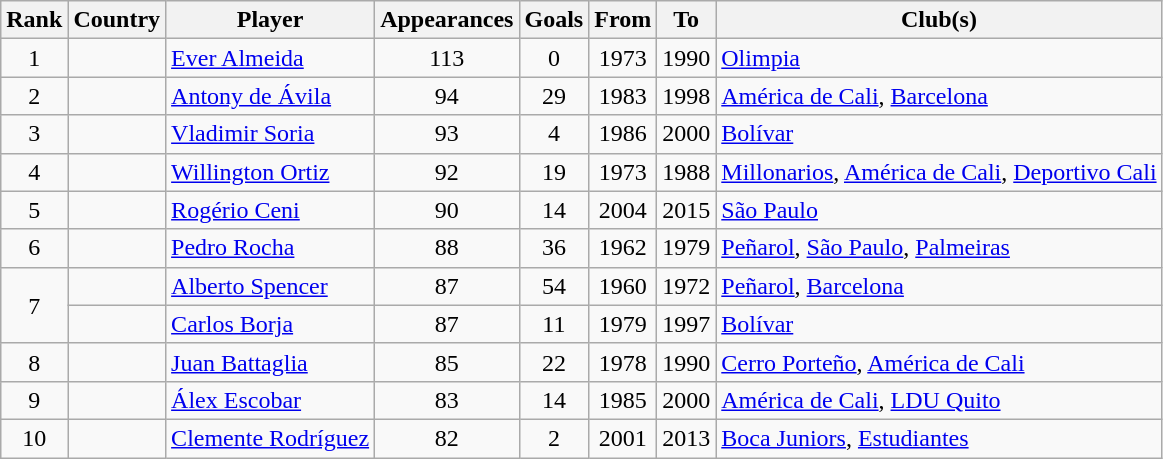<table class="wikitable" style="text-align: center">
<tr>
<th scope="col">Rank</th>
<th scope="col">Country</th>
<th scope="col">Player</th>
<th scope="col">Appearances</th>
<th scope="col">Goals</th>
<th scope="col">From</th>
<th scope="col">To</th>
<th scope="col">Club(s)</th>
</tr>
<tr>
<td>1</td>
<td></td>
<td style="text-align: left"><a href='#'>Ever Almeida</a></td>
<td>113</td>
<td>0</td>
<td>1973</td>
<td>1990</td>
<td style="text-align: left"><a href='#'>Olimpia</a></td>
</tr>
<tr>
<td>2</td>
<td></td>
<td style="text-align: left"><a href='#'>Antony de Ávila</a></td>
<td>94</td>
<td>29</td>
<td>1983</td>
<td>1998</td>
<td style="text-align: left"><a href='#'>América de Cali</a>, <a href='#'>Barcelona</a></td>
</tr>
<tr>
<td>3</td>
<td></td>
<td style="text-align: left"><a href='#'>Vladimir Soria</a></td>
<td>93</td>
<td>4</td>
<td>1986</td>
<td>2000</td>
<td style="text-align: left"><a href='#'>Bolívar</a></td>
</tr>
<tr>
<td>4</td>
<td></td>
<td style="text-align: left"><a href='#'>Willington Ortiz</a></td>
<td>92</td>
<td>19</td>
<td>1973</td>
<td>1988</td>
<td style="text-align: left"><a href='#'>Millonarios</a>, <a href='#'>América de Cali</a>, <a href='#'>Deportivo Cali</a></td>
</tr>
<tr>
<td>5</td>
<td></td>
<td style="text-align: left"><a href='#'>Rogério Ceni</a></td>
<td>90</td>
<td>14</td>
<td>2004</td>
<td>2015</td>
<td style="text-align: left"><a href='#'>São Paulo</a></td>
</tr>
<tr>
<td>6</td>
<td></td>
<td style="text-align: left"><a href='#'>Pedro Rocha</a></td>
<td>88</td>
<td>36</td>
<td>1962</td>
<td>1979</td>
<td style="text-align: left"><a href='#'>Peñarol</a>, <a href='#'>São Paulo</a>, <a href='#'>Palmeiras</a></td>
</tr>
<tr>
<td rowspan="2">7</td>
<td></td>
<td style="text-align: left"><a href='#'>Alberto Spencer</a></td>
<td>87</td>
<td>54</td>
<td>1960</td>
<td>1972</td>
<td style="text-align: left"><a href='#'>Peñarol</a>, <a href='#'>Barcelona</a></td>
</tr>
<tr>
<td></td>
<td style="text-align: left"><a href='#'>Carlos Borja</a></td>
<td>87</td>
<td>11</td>
<td>1979</td>
<td>1997</td>
<td style="text-align: left"><a href='#'>Bolívar</a></td>
</tr>
<tr>
<td>8</td>
<td></td>
<td style="text-align: left"><a href='#'>Juan Battaglia</a></td>
<td>85</td>
<td>22</td>
<td>1978</td>
<td>1990</td>
<td style="text-align: left"><a href='#'>Cerro Porteño</a>, <a href='#'>América de Cali</a></td>
</tr>
<tr>
<td>9</td>
<td></td>
<td style="text-align: left"><a href='#'>Álex Escobar</a></td>
<td>83</td>
<td>14</td>
<td>1985</td>
<td>2000</td>
<td style="text-align: left"><a href='#'>América de Cali</a>, <a href='#'>LDU Quito</a></td>
</tr>
<tr>
<td>10</td>
<td></td>
<td style="text-align: left"><a href='#'>Clemente Rodríguez</a></td>
<td>82</td>
<td>2</td>
<td>2001</td>
<td>2013</td>
<td style="text-align: left"><a href='#'>Boca Juniors</a>, <a href='#'>Estudiantes</a></td>
</tr>
</table>
